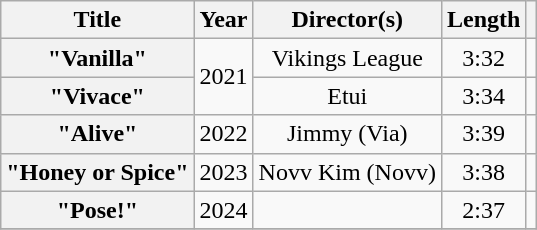<table class="wikitable plainrowheaders" style="text-align:center">
<tr>
<th scope="col">Title</th>
<th scope="col">Year</th>
<th scope="col">Director(s)</th>
<th scope="col">Length</th>
<th scope="col"></th>
</tr>
<tr>
<th scope="row">"Vanilla"</th>
<td rowspan="2">2021</td>
<td>Vikings League</td>
<td>3:32</td>
<td></td>
</tr>
<tr>
<th scope="row">"Vivace"</th>
<td>Etui</td>
<td>3:34</td>
<td></td>
</tr>
<tr>
<th scope="row">"Alive"</th>
<td>2022</td>
<td>Jimmy (Via)</td>
<td>3:39</td>
<td></td>
</tr>
<tr>
<th scope="row">"Honey or Spice"</th>
<td>2023</td>
<td>Novv Kim (Novv)</td>
<td>3:38</td>
<td></td>
</tr>
<tr>
<th scope="row">"Pose!"</th>
<td>2024</td>
<td></td>
<td>2:37</td>
<td></td>
</tr>
<tr>
</tr>
</table>
